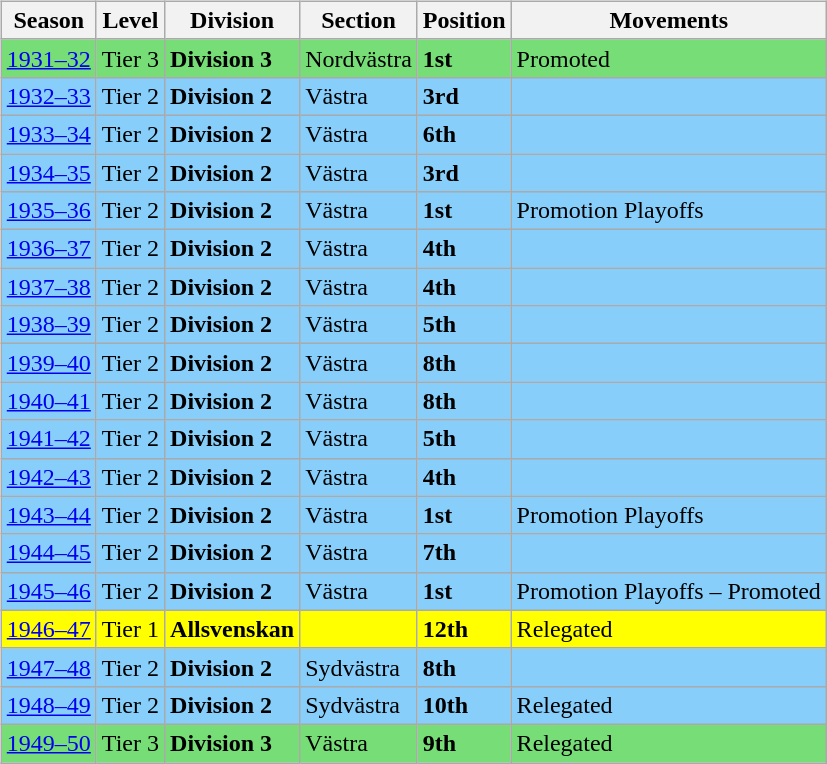<table>
<tr>
<td valign="top" width=0%><br><table class="wikitable">
<tr style="background:#f0f6fa;">
<th><strong>Season</strong></th>
<th><strong>Level</strong></th>
<th><strong>Division</strong></th>
<th><strong>Section</strong></th>
<th><strong>Position</strong></th>
<th><strong>Movements</strong></th>
</tr>
<tr>
<td style="background:#77DD77;"><a href='#'>1931–32</a></td>
<td style="background:#77DD77;">Tier 3</td>
<td style="background:#77DD77;"><strong>Division 3</strong></td>
<td style="background:#77DD77;">Nordvästra</td>
<td style="background:#77DD77;"><strong>1st</strong></td>
<td style="background:#77DD77;">Promoted</td>
</tr>
<tr>
<td style="background:#87CEFA;"><a href='#'>1932–33</a></td>
<td style="background:#87CEFA;">Tier 2</td>
<td style="background:#87CEFA;"><strong>Division 2</strong></td>
<td style="background:#87CEFA;">Västra</td>
<td style="background:#87CEFA;"><strong>3rd</strong></td>
<td style="background:#87CEFA;"></td>
</tr>
<tr>
<td style="background:#87CEFA;"><a href='#'>1933–34</a></td>
<td style="background:#87CEFA;">Tier 2</td>
<td style="background:#87CEFA;"><strong>Division 2</strong></td>
<td style="background:#87CEFA;">Västra</td>
<td style="background:#87CEFA;"><strong>6th</strong></td>
<td style="background:#87CEFA;"></td>
</tr>
<tr>
<td style="background:#87CEFA;"><a href='#'>1934–35</a></td>
<td style="background:#87CEFA;">Tier 2</td>
<td style="background:#87CEFA;"><strong>Division 2</strong></td>
<td style="background:#87CEFA;">Västra</td>
<td style="background:#87CEFA;"><strong>3rd</strong></td>
<td style="background:#87CEFA;"></td>
</tr>
<tr>
<td style="background:#87CEFA;"><a href='#'>1935–36</a></td>
<td style="background:#87CEFA;">Tier 2</td>
<td style="background:#87CEFA;"><strong>Division 2</strong></td>
<td style="background:#87CEFA;">Västra</td>
<td style="background:#87CEFA;"><strong>1st</strong></td>
<td style="background:#87CEFA;">Promotion Playoffs</td>
</tr>
<tr>
<td style="background:#87CEFA;"><a href='#'>1936–37</a></td>
<td style="background:#87CEFA;">Tier 2</td>
<td style="background:#87CEFA;"><strong>Division 2</strong></td>
<td style="background:#87CEFA;">Västra</td>
<td style="background:#87CEFA;"><strong>4th</strong></td>
<td style="background:#87CEFA;"></td>
</tr>
<tr>
<td style="background:#87CEFA;"><a href='#'>1937–38</a></td>
<td style="background:#87CEFA;">Tier 2</td>
<td style="background:#87CEFA;"><strong>Division 2</strong></td>
<td style="background:#87CEFA;">Västra</td>
<td style="background:#87CEFA;"><strong>4th</strong></td>
<td style="background:#87CEFA;"></td>
</tr>
<tr>
<td style="background:#87CEFA;"><a href='#'>1938–39</a></td>
<td style="background:#87CEFA;">Tier 2</td>
<td style="background:#87CEFA;"><strong>Division 2</strong></td>
<td style="background:#87CEFA;">Västra</td>
<td style="background:#87CEFA;"><strong>5th</strong></td>
<td style="background:#87CEFA;"></td>
</tr>
<tr>
<td style="background:#87CEFA;"><a href='#'>1939–40</a></td>
<td style="background:#87CEFA;">Tier 2</td>
<td style="background:#87CEFA;"><strong>Division 2</strong></td>
<td style="background:#87CEFA;">Västra</td>
<td style="background:#87CEFA;"><strong>8th</strong></td>
<td style="background:#87CEFA;"></td>
</tr>
<tr>
<td style="background:#87CEFA;"><a href='#'>1940–41</a></td>
<td style="background:#87CEFA;">Tier 2</td>
<td style="background:#87CEFA;"><strong>Division 2</strong></td>
<td style="background:#87CEFA;">Västra</td>
<td style="background:#87CEFA;"><strong>8th</strong></td>
<td style="background:#87CEFA;"></td>
</tr>
<tr>
<td style="background:#87CEFA;"><a href='#'>1941–42</a></td>
<td style="background:#87CEFA;">Tier 2</td>
<td style="background:#87CEFA;"><strong>Division 2</strong></td>
<td style="background:#87CEFA;">Västra</td>
<td style="background:#87CEFA;"><strong>5th</strong></td>
<td style="background:#87CEFA;"></td>
</tr>
<tr>
<td style="background:#87CEFA;"><a href='#'>1942–43</a></td>
<td style="background:#87CEFA;">Tier 2</td>
<td style="background:#87CEFA;"><strong>Division 2</strong></td>
<td style="background:#87CEFA;">Västra</td>
<td style="background:#87CEFA;"><strong>4th</strong></td>
<td style="background:#87CEFA;"></td>
</tr>
<tr>
<td style="background:#87CEFA;"><a href='#'>1943–44</a></td>
<td style="background:#87CEFA;">Tier 2</td>
<td style="background:#87CEFA;"><strong>Division 2</strong></td>
<td style="background:#87CEFA;">Västra</td>
<td style="background:#87CEFA;"><strong>1st</strong></td>
<td style="background:#87CEFA;">Promotion Playoffs</td>
</tr>
<tr>
<td style="background:#87CEFA;"><a href='#'>1944–45</a></td>
<td style="background:#87CEFA;">Tier 2</td>
<td style="background:#87CEFA;"><strong>Division 2</strong></td>
<td style="background:#87CEFA;">Västra</td>
<td style="background:#87CEFA;"><strong>7th</strong></td>
<td style="background:#87CEFA;"></td>
</tr>
<tr>
<td style="background:#87CEFA;"><a href='#'>1945–46</a></td>
<td style="background:#87CEFA;">Tier 2</td>
<td style="background:#87CEFA;"><strong>Division 2</strong></td>
<td style="background:#87CEFA;">Västra</td>
<td style="background:#87CEFA;"><strong>1st</strong></td>
<td style="background:#87CEFA;">Promotion Playoffs – Promoted</td>
</tr>
<tr>
<td style="background:#FFFF00;"><a href='#'>1946–47</a></td>
<td style="background:#FFFF00;">Tier 1</td>
<td style="background:#FFFF00;"><strong> Allsvenskan </strong></td>
<td style="background:#FFFF00;"></td>
<td style="background:#FFFF00;"><strong>12th</strong></td>
<td style="background:#FFFF00;">Relegated</td>
</tr>
<tr>
<td style="background:#87CEFA;"><a href='#'>1947–48</a></td>
<td style="background:#87CEFA;">Tier 2</td>
<td style="background:#87CEFA;"><strong>Division 2</strong></td>
<td style="background:#87CEFA;">Sydvästra</td>
<td style="background:#87CEFA;"><strong>8th</strong></td>
<td style="background:#87CEFA;"></td>
</tr>
<tr>
<td style="background:#87CEFA;"><a href='#'>1948–49</a></td>
<td style="background:#87CEFA;">Tier 2</td>
<td style="background:#87CEFA;"><strong>Division 2</strong></td>
<td style="background:#87CEFA;">Sydvästra</td>
<td style="background:#87CEFA;"><strong>10th</strong></td>
<td style="background:#87CEFA;">Relegated</td>
</tr>
<tr>
<td style="background:#77DD77;"><a href='#'>1949–50</a></td>
<td style="background:#77DD77;">Tier 3</td>
<td style="background:#77DD77;"><strong>Division 3</strong></td>
<td style="background:#77DD77;">Västra</td>
<td style="background:#77DD77;"><strong>9th</strong></td>
<td style="background:#77DD77;">Relegated</td>
</tr>
</table>

</td>
</tr>
</table>
